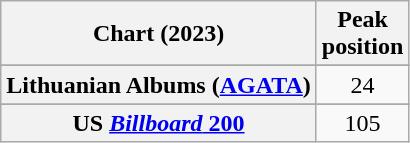<table class="wikitable sortable plainrowheaders" style="text-align:center">
<tr>
<th scope="col">Chart (2023)</th>
<th scope="col">Peak<br>position</th>
</tr>
<tr>
</tr>
<tr>
<th scope="row">Lithuanian Albums (<a href='#'>AGATA</a>)</th>
<td>24</td>
</tr>
<tr>
</tr>
<tr>
</tr>
<tr>
<th scope="row">US <a href='#'><em>Billboard</em> 200</a></th>
<td>105</td>
</tr>
</table>
